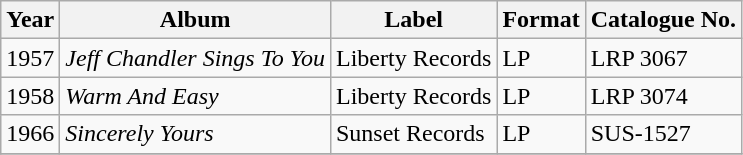<table class="wikitable">
<tr>
<th>Year</th>
<th>Album</th>
<th>Label</th>
<th>Format</th>
<th>Catalogue No.</th>
</tr>
<tr>
<td>1957</td>
<td><em>Jeff Chandler Sings To You</em></td>
<td>Liberty Records</td>
<td>LP</td>
<td>LRP 3067</td>
</tr>
<tr>
<td>1958</td>
<td><em>Warm And Easy</em></td>
<td>Liberty Records</td>
<td>LP</td>
<td>LRP 3074</td>
</tr>
<tr>
<td>1966</td>
<td><em>Sincerely Yours</em></td>
<td>Sunset Records</td>
<td>LP</td>
<td>SUS-1527</td>
</tr>
<tr>
</tr>
</table>
